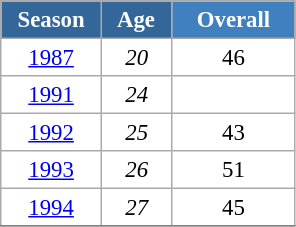<table class="wikitable" style="font-size:95%; text-align:center; border:grey solid 1px; border-collapse:collapse; background:#ffffff;">
<tr>
<th style="background-color:#369; color:white; width:60px;"> Season </th>
<th style="background-color:#369; color:white; width:40px;"> Age </th>
<th style="background-color:#4180be; color:white; width:75px;">Overall</th>
</tr>
<tr>
<td><a href='#'>1987</a></td>
<td><em>20</em></td>
<td>46</td>
</tr>
<tr>
<td><a href='#'>1991</a></td>
<td><em>24</em></td>
<td></td>
</tr>
<tr>
<td><a href='#'>1992</a></td>
<td><em>25</em></td>
<td>43</td>
</tr>
<tr>
<td><a href='#'>1993</a></td>
<td><em>26</em></td>
<td>51</td>
</tr>
<tr>
<td><a href='#'>1994</a></td>
<td><em>27</em></td>
<td>45</td>
</tr>
<tr>
</tr>
</table>
